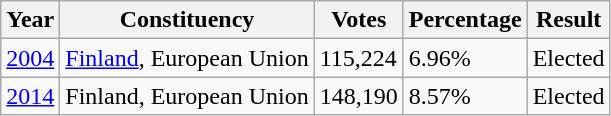<table class="wikitable">
<tr>
<th>Year</th>
<th>Constituency</th>
<th>Votes</th>
<th>Percentage</th>
<th>Result</th>
</tr>
<tr>
<td><a href='#'>2004</a></td>
<td><a href='#'>Finland</a>, European Union</td>
<td>115,224</td>
<td>6.96%</td>
<td>Elected</td>
</tr>
<tr>
<td><a href='#'>2014</a></td>
<td>Finland, European Union</td>
<td>148,190</td>
<td>8.57%</td>
<td>Elected</td>
</tr>
</table>
